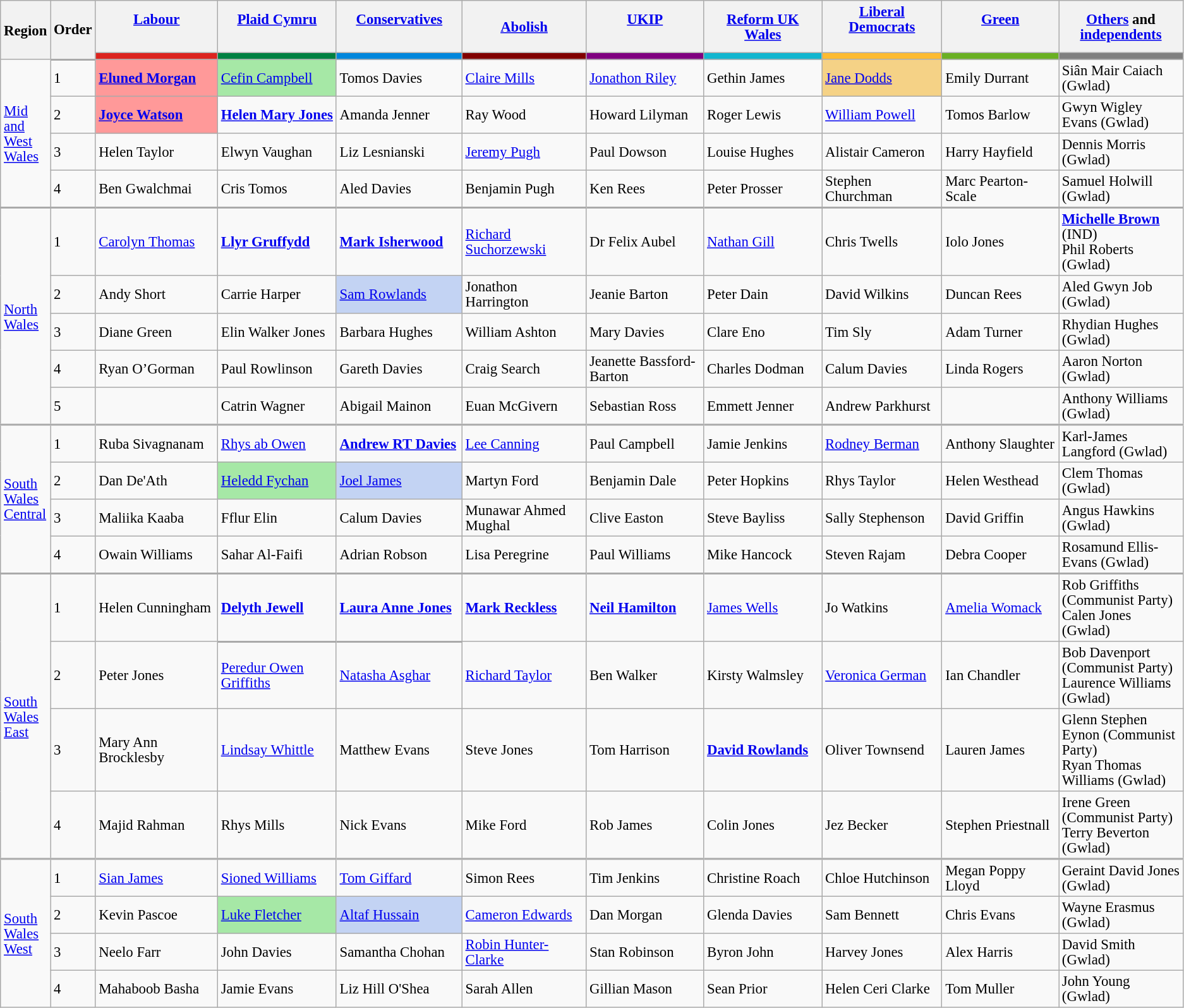<table class="wikitable" style="text-align:left; font-size:95%;line-height:16px;">
<tr>
<th rowspan="2">Region</th>
<th rowspan="2">Order</th>
<th><a href='#'>Labour</a><br><br></th>
<th><a href='#'>Plaid Cymru</a><br><br></th>
<th><a href='#'>Conservatives</a><br><br></th>
<th><a href='#'>Abolish</a><br></th>
<th><a href='#'>UKIP</a><br><br></th>
<th><a href='#'>Reform UK Wales</a><br></th>
<th><a href='#'>Liberal Democrats</a><br><br></th>
<th><a href='#'>Green</a><br><br></th>
<th><a href='#'>Others</a> and <a href='#'>independents</a></th>
</tr>
<tr>
<th style="background:#dc241f; width:140px;"></th>
<th style="background:#008142; width:140px;"></th>
<th style="background:#0087dc; width:140px;"></th>
<th style="background:#810000; width:140px;"></th>
<th style="background:#800080; width:140px;"></th>
<th style="background:#12B6CF; width:140px;"></th>
<th style="background:#fdbb30; width:140px;"></th>
<th style="background:#6AB023; width:140px;"></th>
<th style="background:gray; width:140px;"></th>
</tr>
<tr>
<td rowspan=4><a href='#'>Mid and West Wales</a></td>
<td style="border-style: solid; border-top-width: 2px">1</td>
<td style="background:#f99;"><strong><a href='#'>Eluned Morgan</a></strong></td>
<td style="background:#a6e8a6;"><a href='#'>Cefin Campbell</a></td>
<td>Tomos Davies</td>
<td><a href='#'>Claire Mills</a></td>
<td><a href='#'>Jonathon Riley</a></td>
<td>Gethin James</td>
<td style="background: #f5d286"><a href='#'>Jane Dodds</a></td>
<td>Emily Durrant</td>
<td>Siân Mair Caiach (Gwlad)</td>
</tr>
<tr>
<td>2</td>
<td style="background:#f99;"><strong><a href='#'>Joyce Watson</a></strong></td>
<td><strong><a href='#'>Helen Mary Jones</a></strong></td>
<td>Amanda Jenner</td>
<td>Ray Wood</td>
<td>Howard Lilyman</td>
<td>Roger Lewis</td>
<td><a href='#'>William Powell</a></td>
<td>Tomos Barlow</td>
<td>Gwyn Wigley Evans (Gwlad)</td>
</tr>
<tr>
<td>3</td>
<td>Helen Taylor</td>
<td>Elwyn Vaughan</td>
<td>Liz Lesnianski</td>
<td><a href='#'>Jeremy Pugh</a></td>
<td>Paul Dowson</td>
<td>Louise Hughes</td>
<td>Alistair Cameron</td>
<td>Harry Hayfield</td>
<td>Dennis Morris (Gwlad)</td>
</tr>
<tr>
<td>4</td>
<td>Ben Gwalchmai</td>
<td>Cris Tomos</td>
<td>Aled Davies</td>
<td>Benjamin Pugh</td>
<td>Ken Rees</td>
<td>Peter Prosser</td>
<td>Stephen Churchman</td>
<td>Marc Pearton-Scale</td>
<td>Samuel Holwill (Gwlad)</td>
</tr>
<tr>
<td rowspan="5" style="border-style: solid; border-top-width: 2px"><a href='#'>North Wales</a></td>
<td style="border-style: solid; border-top-width: 2px">1</td>
<td style="border-style: solid; border-top-width: 2px"; style="background:#f99;"><a href='#'>Carolyn Thomas</a></td>
<td style="border-style: solid; border-top-width: 2px"; style="background:#a6e8a6;"><strong><a href='#'>Llyr Gruffydd</a></strong></td>
<td style="border-style: solid; border-top-width: 2px"; style="background: #c3d3f3"><a href='#'><strong>Mark Isherwood</strong></a></td>
<td style="border-style: solid; border-top-width: 2px"><a href='#'>Richard Suchorzewski</a></td>
<td style="border-style: solid; border-top-width: 2px">Dr Felix Aubel</td>
<td style="border-style: solid; border-top-width: 2px"><a href='#'>Nathan Gill</a></td>
<td style="border-style: solid; border-top-width: 2px">Chris Twells</td>
<td style="border-style: solid; border-top-width: 2px">Iolo Jones</td>
<td style="border-style: solid; border-top-width: 2px"><strong><a href='#'>Michelle Brown</a></strong> (IND)<br>Phil Roberts (Gwlad)</td>
</tr>
<tr>
<td>2</td>
<td>Andy Short</td>
<td>Carrie Harper</td>
<td style="background: #c3d3f3"><a href='#'>Sam Rowlands</a></td>
<td>Jonathon Harrington</td>
<td>Jeanie Barton</td>
<td>Peter Dain</td>
<td>David Wilkins</td>
<td>Duncan Rees</td>
<td>Aled Gwyn Job (Gwlad)</td>
</tr>
<tr>
<td>3</td>
<td>Diane Green</td>
<td>Elin Walker Jones</td>
<td>Barbara Hughes</td>
<td>William Ashton</td>
<td>Mary Davies</td>
<td>Clare Eno</td>
<td>Tim Sly</td>
<td>Adam Turner</td>
<td>Rhydian Hughes (Gwlad)</td>
</tr>
<tr>
<td>4</td>
<td>Ryan O’Gorman</td>
<td>Paul Rowlinson</td>
<td>Gareth Davies</td>
<td>Craig Search</td>
<td>Jeanette Bassford-Barton</td>
<td>Charles Dodman</td>
<td>Calum Davies</td>
<td>Linda Rogers</td>
<td>Aaron Norton (Gwlad)</td>
</tr>
<tr>
<td>5</td>
<td></td>
<td>Catrin Wagner</td>
<td>Abigail Mainon</td>
<td>Euan McGivern</td>
<td>Sebastian Ross</td>
<td>Emmett Jenner</td>
<td>Andrew Parkhurst</td>
<td></td>
<td>Anthony Williams (Gwlad)</td>
</tr>
<tr>
<td rowspan=4 style="border-style: solid; border-top-width: 2px"><a href='#'>South Wales Central</a></td>
<td style="border-style: solid; border-top-width: 2px">1</td>
<td style="border-style: solid; border-top-width: 2px">Ruba Sivagnanam</td>
<td style="border-style: solid; border-top-width: 2px"; style="background:#a6e8a6;"><a href='#'>Rhys ab Owen</a></td>
<td style="border-style: solid; border-top-width: 2px"; style="background:#c3d3f3;"><strong><a href='#'>Andrew RT Davies</a></strong></td>
<td style="border-style: solid; border-top-width: 2px"><a href='#'>Lee Canning</a></td>
<td style="border-style: solid; border-top-width: 2px">Paul Campbell</td>
<td style="border-style: solid; border-top-width: 2px">Jamie Jenkins</td>
<td style="border-style: solid; border-top-width: 2px"><a href='#'>Rodney Berman</a></td>
<td style="border-style: solid; border-top-width: 2px">Anthony Slaughter</td>
<td style="border-style: solid; border-top-width: 2px">Karl-James Langford (Gwlad)</td>
</tr>
<tr>
<td>2</td>
<td>Dan De'Ath</td>
<td style="background:#a6e8a6;"><a href='#'>Heledd Fychan</a></td>
<td style="background:#c3d3f3;"><a href='#'>Joel James</a></td>
<td>Martyn Ford</td>
<td>Benjamin Dale</td>
<td>Peter Hopkins</td>
<td>Rhys Taylor</td>
<td>Helen Westhead</td>
<td>Clem Thomas (Gwlad)</td>
</tr>
<tr>
<td>3</td>
<td>Maliika Kaaba</td>
<td>Fflur Elin</td>
<td>Calum Davies</td>
<td>Munawar Ahmed Mughal</td>
<td>Clive Easton</td>
<td>Steve Bayliss</td>
<td>Sally Stephenson</td>
<td>David Griffin</td>
<td>Angus Hawkins (Gwlad)</td>
</tr>
<tr>
<td>4</td>
<td>Owain Williams</td>
<td>Sahar Al-Faifi</td>
<td>Adrian Robson</td>
<td>Lisa Peregrine</td>
<td>Paul Williams</td>
<td>Mike Hancock</td>
<td>Steven Rajam</td>
<td>Debra Cooper</td>
<td>Rosamund Ellis-Evans (Gwlad)</td>
</tr>
<tr>
<td rowspan=4 style="border-style: solid; border-top-width: 2px"><a href='#'>South Wales East</a></td>
<td style="border-style: solid; border-top-width: 2px">1</td>
<td style="border-style: solid; border-top-width: 2px">Helen Cunningham</td>
<td style="border-style: solid; border-top-width: 2px"; style="background:#a6e8a6;"><strong><a href='#'>Delyth Jewell</a></strong></td>
<td style="border-style: solid; border-top-width: 2px"; style="background: #c3d3f3"><strong><a href='#'>Laura Anne Jones</a></strong></td>
<td style="border-style: solid; border-top-width: 2px"><strong><a href='#'>Mark Reckless</a></strong></td>
<td style="border-style: solid; border-top-width: 2px"><strong><a href='#'>Neil Hamilton</a></strong></td>
<td style="border-style: solid; border-top-width: 2px"><a href='#'>James Wells</a></td>
<td style="border-style: solid; border-top-width: 2px">Jo Watkins</td>
<td style="border-style: solid; border-top-width: 2px"><a href='#'>Amelia Womack</a></td>
<td style="border-style: solid; border-top-width: 2px">Rob Griffiths (Communist Party)<br>Calen Jones (Gwlad)</td>
</tr>
<tr>
<td>2</td>
<td>Peter Jones</td>
<td style="border-style: solid; border-top-width: 2px"; style="background:#a6e8a6;"><a href='#'>Peredur Owen Griffiths</a></td>
<td style="border-style: solid; border-top-width: 2px"; style="background: #c3d3f3"><a href='#'>Natasha Asghar</a></td>
<td><a href='#'>Richard Taylor</a></td>
<td>Ben Walker</td>
<td>Kirsty Walmsley</td>
<td><a href='#'>Veronica German</a></td>
<td>Ian Chandler</td>
<td>Bob Davenport (Communist Party)<br>Laurence Williams (Gwlad)</td>
</tr>
<tr>
<td>3</td>
<td>Mary Ann Brocklesby</td>
<td><a href='#'>Lindsay Whittle</a></td>
<td>Matthew Evans</td>
<td>Steve Jones</td>
<td>Tom Harrison</td>
<td><a href='#'><strong>David Rowlands</strong></a></td>
<td>Oliver Townsend</td>
<td>Lauren James</td>
<td>Glenn Stephen Eynon (Communist Party)<br>Ryan Thomas Williams (Gwlad)</td>
</tr>
<tr>
<td>4</td>
<td>Majid Rahman</td>
<td>Rhys Mills</td>
<td>Nick Evans</td>
<td>Mike Ford</td>
<td>Rob James</td>
<td>Colin Jones</td>
<td>Jez Becker</td>
<td>Stephen Priestnall</td>
<td>Irene Green (Communist Party)<br>Terry Beverton (Gwlad)</td>
</tr>
<tr>
<td rowspan=4 style="border-style: solid; border-top-width: 2px"><a href='#'>South Wales West</a></td>
<td style="border-style: solid; border-top-width: 2px">1</td>
<td style="border-style: solid; border-top-width: 2px"><a href='#'>Sian James</a></td>
<td style="border-style: solid; border-top-width: 2px"; style="background:#a6e8a6;"><a href='#'>Sioned Williams</a></td>
<td style="border-style: solid; border-top-width: 2px"; style="background: #c3d3f3"><a href='#'>Tom Giffard</a></td>
<td style="border-style: solid; border-top-width: 2px">Simon Rees</td>
<td style="border-style: solid; border-top-width: 2px">Tim Jenkins</td>
<td style="border-style: solid; border-top-width: 2px">Christine Roach</td>
<td style="border-style: solid; border-top-width: 2px">Chloe Hutchinson</td>
<td style="border-style: solid; border-top-width: 2px">Megan Poppy Lloyd</td>
<td style="border-style: solid; border-top-width: 2px">Geraint David Jones (Gwlad)</td>
</tr>
<tr>
<td>2</td>
<td>Kevin Pascoe</td>
<td style="background:#a6e8a6;"><a href='#'>Luke Fletcher</a></td>
<td style="background: #c3d3f3"><a href='#'>Altaf Hussain</a></td>
<td><a href='#'>Cameron Edwards</a></td>
<td>Dan Morgan</td>
<td>Glenda Davies</td>
<td>Sam Bennett</td>
<td>Chris Evans</td>
<td>Wayne Erasmus (Gwlad)</td>
</tr>
<tr>
<td>3</td>
<td>Neelo Farr</td>
<td>John Davies</td>
<td>Samantha Chohan</td>
<td><a href='#'>Robin Hunter-Clarke</a></td>
<td>Stan Robinson</td>
<td>Byron John</td>
<td>Harvey Jones</td>
<td>Alex Harris</td>
<td>David Smith (Gwlad)</td>
</tr>
<tr>
<td>4</td>
<td>Mahaboob Basha</td>
<td>Jamie Evans</td>
<td>Liz Hill O'Shea</td>
<td>Sarah Allen</td>
<td>Gillian Mason</td>
<td>Sean Prior</td>
<td>Helen Ceri Clarke</td>
<td>Tom Muller</td>
<td>John Young (Gwlad)</td>
</tr>
</table>
